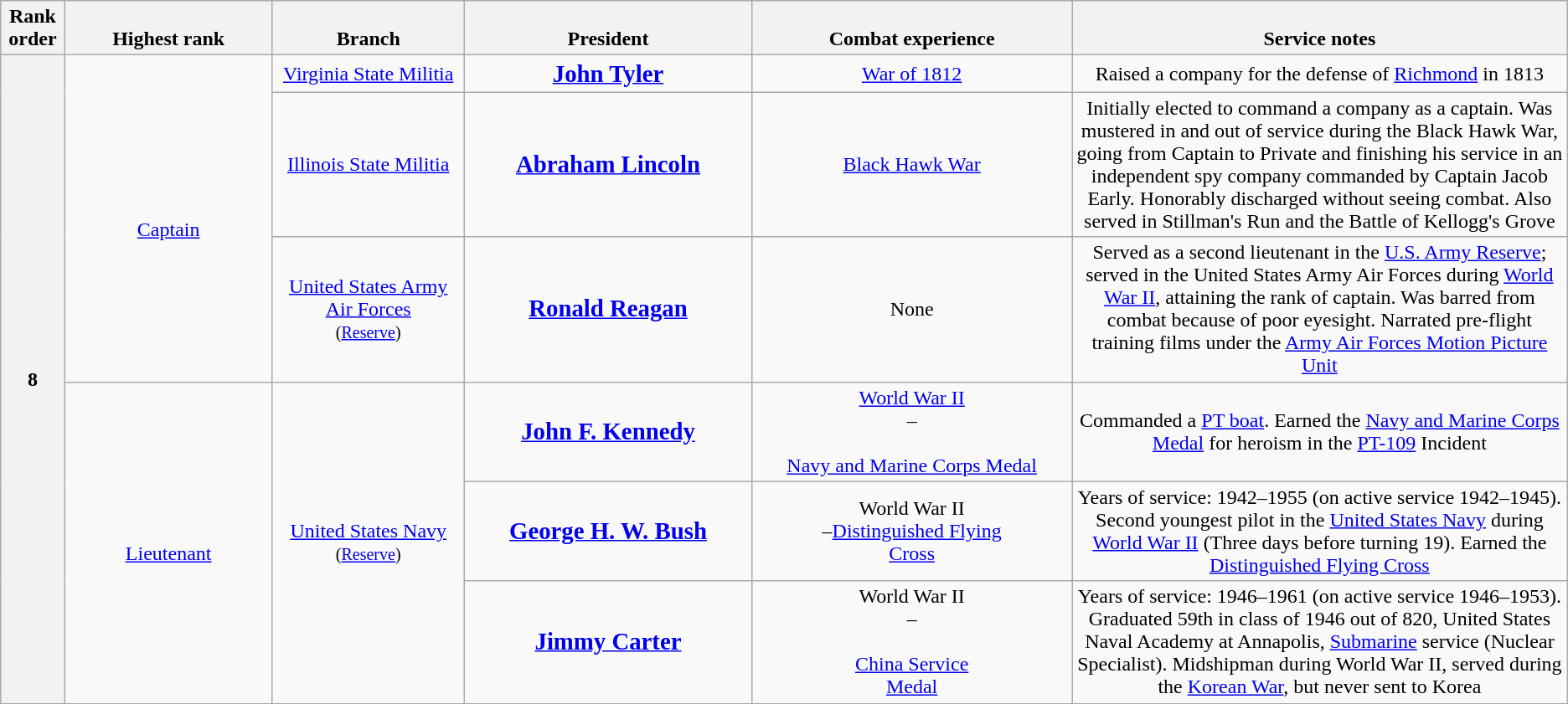<table class=wikitable style="text-align:center;">
<tr style="vertical-align:bottom;">
<th width="4%">Rank order</th>
<th width="13%">Highest rank</th>
<th width="12%">Branch</th>
<th width="18%">President</th>
<th width="20%">Combat experience</th>
<th width="31%">Service notes</th>
</tr>
<tr>
<th rowspan=6>8</th>
<td rowspan=3><br><a href='#'>Captain</a></td>
<td><a href='#'>Virginia State Militia</a></td>
<td><big><strong><a href='#'>John Tyler</a></strong></big></td>
<td><a href='#'>War of 1812</a></td>
<td>Raised a company for the defense of <a href='#'>Richmond</a> in 1813</td>
</tr>
<tr>
<td><a href='#'>Illinois State Militia</a></td>
<td><big><strong><a href='#'>Abraham Lincoln</a></strong></big></td>
<td><a href='#'>Black Hawk War</a></td>
<td>Initially elected to command a company as a captain. Was mustered in and out of service during the Black Hawk War, going from Captain to Private and finishing his service in an independent spy company commanded by Captain Jacob Early. Honorably discharged without seeing combat. Also served in Stillman's Run and the Battle of Kellogg's Grove</td>
</tr>
<tr>
<td><a href='#'>United States Army Air Forces</a><br><small>(<a href='#'>Reserve</a>)</small></td>
<td><big><strong><a href='#'>Ronald Reagan</a></strong></big></td>
<td>None</td>
<td>Served as a second lieutenant in the <a href='#'>U.S. Army Reserve</a>; served in the United States Army Air Forces during <a href='#'>World War II</a>, attaining the rank of captain. Was barred from combat because of poor eyesight. Narrated pre-flight training films under the <a href='#'>Army Air Forces Motion Picture Unit</a></td>
</tr>
<tr>
<td rowspan=3><br><a href='#'>Lieutenant</a></td>
<td rowspan=3><a href='#'>United States Navy</a><br><small>(<a href='#'>Reserve</a>)</small></td>
<td><big><strong><a href='#'>John F. Kennedy</a></strong></big></td>
<td><a href='#'>World War II</a><br>–<br><br><a href='#'>Navy and Marine Corps Medal</a></td>
<td>Commanded a <a href='#'>PT boat</a>. Earned the <a href='#'>Navy and Marine Corps Medal</a> for heroism in the <a href='#'>PT-109</a> Incident</td>
</tr>
<tr>
<td><big><strong><a href='#'>George H. W. Bush</a></strong></big></td>
<td>World War II<br>–<a href='#'>Distinguished Flying<br>Cross</a></td>
<td>Years of service: 1942–1955 (on active service 1942–1945). Second youngest pilot in the <a href='#'>United States Navy</a> during <a href='#'>World War II</a> (Three days before turning 19). Earned the <a href='#'>Distinguished Flying Cross</a></td>
</tr>
<tr>
<td><big><strong><a href='#'>Jimmy Carter</a></strong></big></td>
<td>World War II<br>–<br><br><a href='#'>China Service<br>Medal</a></td>
<td>Years of service: 1946–1961 (on active service 1946–1953). Graduated 59th in class of 1946 out of 820, United States Naval Academy at Annapolis, <a href='#'>Submarine</a> service (Nuclear Specialist). Midshipman during World War II, served during the <a href='#'>Korean War</a>, but never sent to Korea</td>
</tr>
</table>
